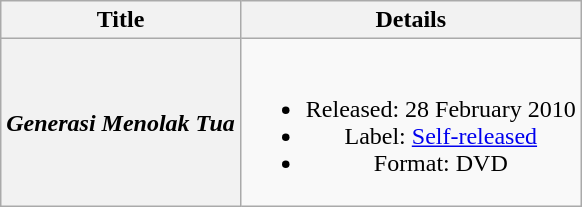<table class="wikitable plainrowheaders" style="text-align:center;">
<tr>
<th scope="col">Title</th>
<th scope="col">Details</th>
</tr>
<tr>
<th scope="row"><em>Generasi Menolak Tua</em></th>
<td><br><ul><li>Released: 28 February 2010</li><li>Label: <a href='#'>Self-released</a></li><li>Format: DVD</li></ul></td>
</tr>
</table>
